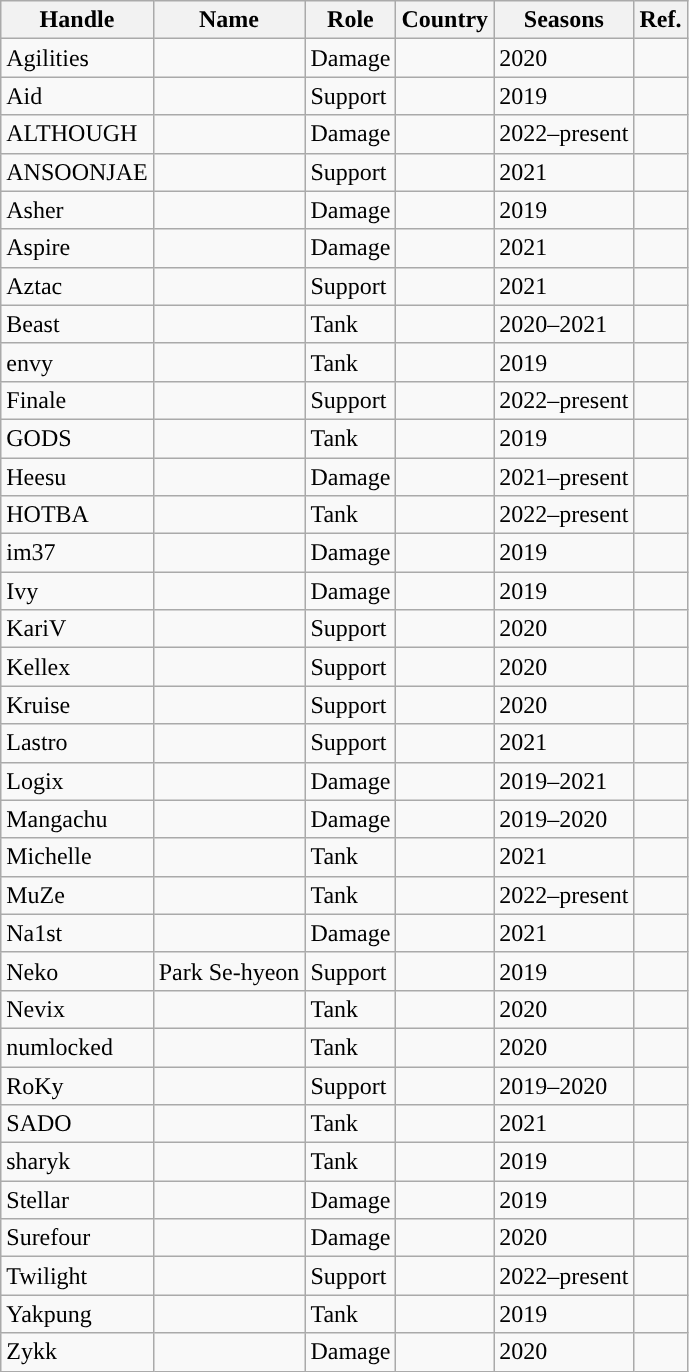<table class="wikitable sortable" style="text-align:left;">
<tr>
<th style="background-color:#">Handle</th>
<th style="background-color:#">Name</th>
<th style="background-color:#">Role</th>
<th style="background-color:#">Country</th>
<th style="background-color:#">Seasons</th>
<th style="background-color:#">Ref.</th>
</tr>
<tr>
<td>Agilities</td>
<td></td>
<td>Damage</td>
<td></td>
<td>2020</td>
<td></td>
</tr>
<tr>
<td>Aid</td>
<td></td>
<td>Support</td>
<td></td>
<td>2019</td>
<td></td>
</tr>
<tr>
<td>ALTHOUGH</td>
<td></td>
<td>Damage</td>
<td></td>
<td>2022–present</td>
<td></td>
</tr>
<tr>
<td>ANSOONJAE</td>
<td></td>
<td>Support</td>
<td></td>
<td>2021</td>
<td></td>
</tr>
<tr>
<td>Asher</td>
<td></td>
<td>Damage</td>
<td></td>
<td>2019</td>
<td></td>
</tr>
<tr>
<td>Aspire</td>
<td></td>
<td>Damage</td>
<td></td>
<td>2021</td>
<td></td>
</tr>
<tr>
<td>Aztac</td>
<td></td>
<td>Support</td>
<td></td>
<td>2021</td>
<td></td>
</tr>
<tr>
<td>Beast</td>
<td></td>
<td>Tank</td>
<td></td>
<td>2020–2021</td>
<td></td>
</tr>
<tr>
<td>envy</td>
<td></td>
<td>Tank</td>
<td></td>
<td>2019</td>
<td></td>
</tr>
<tr>
<td>Finale</td>
<td></td>
<td>Support</td>
<td></td>
<td>2022–present</td>
<td></td>
</tr>
<tr>
<td>GODS</td>
<td></td>
<td>Tank</td>
<td></td>
<td>2019</td>
<td></td>
</tr>
<tr>
<td>Heesu</td>
<td></td>
<td>Damage</td>
<td></td>
<td>2021–present</td>
<td></td>
</tr>
<tr>
<td>HOTBA</td>
<td></td>
<td>Tank</td>
<td></td>
<td>2022–present</td>
<td></td>
</tr>
<tr>
<td>im37</td>
<td></td>
<td>Damage</td>
<td></td>
<td>2019</td>
<td></td>
</tr>
<tr>
<td>Ivy</td>
<td></td>
<td>Damage</td>
<td></td>
<td>2019</td>
<td></td>
</tr>
<tr>
<td>KariV</td>
<td></td>
<td>Support</td>
<td></td>
<td>2020</td>
<td></td>
</tr>
<tr>
<td>Kellex</td>
<td></td>
<td>Support</td>
<td></td>
<td>2020</td>
<td></td>
</tr>
<tr>
<td>Kruise</td>
<td></td>
<td>Support</td>
<td></td>
<td>2020</td>
<td></td>
</tr>
<tr>
<td>Lastro</td>
<td></td>
<td>Support</td>
<td></td>
<td>2021</td>
<td></td>
</tr>
<tr>
<td>Logix</td>
<td></td>
<td>Damage</td>
<td></td>
<td>2019–2021</td>
<td></td>
</tr>
<tr>
<td>Mangachu</td>
<td></td>
<td>Damage</td>
<td></td>
<td>2019–2020</td>
<td></td>
</tr>
<tr>
<td>Michelle</td>
<td></td>
<td>Tank</td>
<td></td>
<td>2021</td>
<td></td>
</tr>
<tr>
<td>MuZe</td>
<td></td>
<td>Tank</td>
<td></td>
<td>2022–present</td>
<td></td>
</tr>
<tr>
<td>Na1st</td>
<td></td>
<td>Damage</td>
<td></td>
<td>2021</td>
<td></td>
</tr>
<tr>
<td>Neko</td>
<td>Park Se-hyeon</td>
<td>Support</td>
<td></td>
<td>2019</td>
<td></td>
</tr>
<tr>
<td>Nevix</td>
<td></td>
<td>Tank</td>
<td></td>
<td>2020</td>
<td></td>
</tr>
<tr>
<td>numlocked</td>
<td></td>
<td>Tank</td>
<td></td>
<td>2020</td>
<td></td>
</tr>
<tr>
<td>RoKy</td>
<td></td>
<td>Support</td>
<td></td>
<td>2019–2020</td>
<td></td>
</tr>
<tr>
<td>SADO</td>
<td></td>
<td>Tank</td>
<td></td>
<td>2021</td>
<td></td>
</tr>
<tr>
<td>sharyk</td>
<td></td>
<td>Tank</td>
<td></td>
<td>2019</td>
<td></td>
</tr>
<tr>
<td>Stellar</td>
<td></td>
<td>Damage</td>
<td></td>
<td>2019</td>
<td></td>
</tr>
<tr>
<td>Surefour</td>
<td></td>
<td>Damage</td>
<td></td>
<td>2020</td>
<td></td>
</tr>
<tr>
<td>Twilight</td>
<td></td>
<td>Support</td>
<td></td>
<td>2022–present</td>
<td></td>
</tr>
<tr>
<td>Yakpung</td>
<td></td>
<td>Tank</td>
<td></td>
<td>2019</td>
<td></td>
</tr>
<tr>
<td>Zykk</td>
<td></td>
<td>Damage</td>
<td></td>
<td>2020</td>
<td></td>
</tr>
</table>
